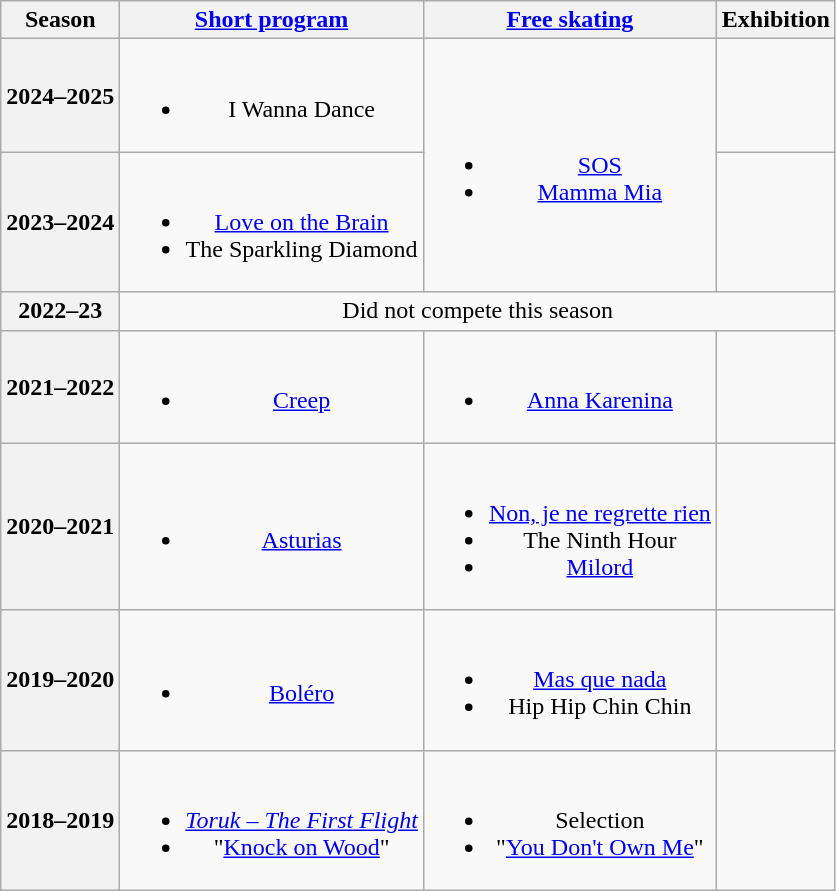<table class="wikitable" style="text-align:center">
<tr>
<th>Season</th>
<th><a href='#'>Short program</a></th>
<th><a href='#'>Free skating</a></th>
<th>Exhibition</th>
</tr>
<tr>
<th>2024–2025 <br> </th>
<td><br><ul><li>I Wanna Dance <br> </li></ul></td>
<td rowspan=2><br><ul><li><a href='#'>SOS</a> <br> </li><li><a href='#'>Mamma Mia</a> <br></li></ul></td>
<td></td>
</tr>
<tr>
<th>2023–2024 <br> </th>
<td><br><ul><li><a href='#'>Love on the Brain</a> <br> </li><li>The Sparkling Diamond <br></li></ul></td>
<td></td>
</tr>
<tr>
<th scope="row">2022–23</th>
<td colspan=3>Did not compete this season</td>
</tr>
<tr>
<th>2021–2022</th>
<td><br><ul><li><a href='#'>Creep</a> <br> </li></ul></td>
<td><br><ul><li><a href='#'>Anna Karenina</a> <br> </li></ul></td>
<td></td>
</tr>
<tr>
<th>2020–2021 <br> </th>
<td><br><ul><li><a href='#'>Asturias</a> <br> </li></ul></td>
<td><br><ul><li><a href='#'>Non, je ne regrette rien</a> <br> </li><li>The Ninth Hour <br> </li><li><a href='#'>Milord</a> <br> </li></ul></td>
<td></td>
</tr>
<tr>
<th>2019–2020 <br> </th>
<td><br><ul><li><a href='#'>Boléro</a> <br> </li></ul></td>
<td><br><ul><li><a href='#'>Mas que nada</a> <br> </li><li>Hip Hip Chin Chin <br> </li></ul></td>
<td></td>
</tr>
<tr>
<th>2018–2019 <br> </th>
<td><br><ul><li><em><a href='#'>Toruk – The First Flight</a></em><br></li><li>"<a href='#'>Knock on Wood</a>"<br></li></ul></td>
<td><br><ul><li>Selection<br></li><li>"<a href='#'>You Don't Own Me</a>"<br></li></ul></td>
<td></td>
</tr>
</table>
